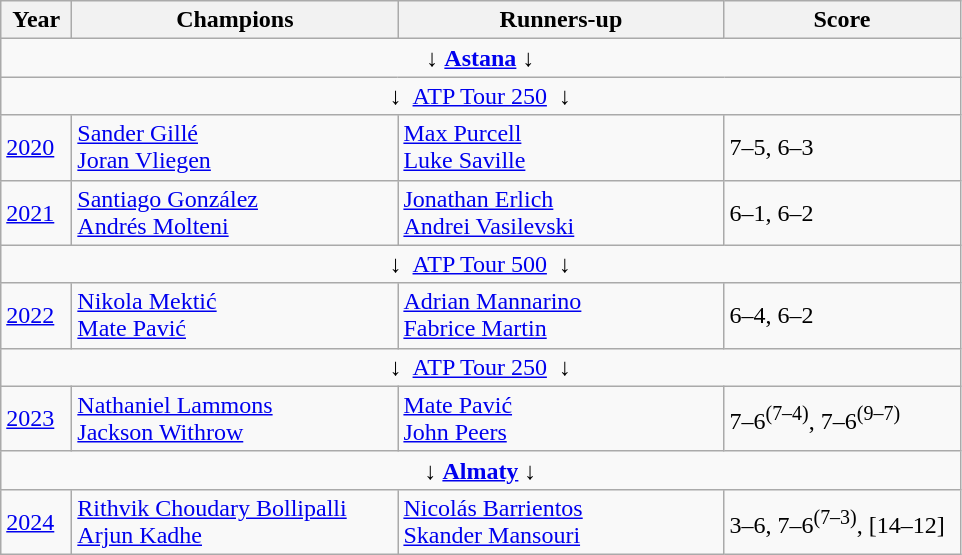<table class="wikitable">
<tr>
<th style="width:40px">Year</th>
<th style="width:210px">Champions</th>
<th style="width:210px">Runners-up</th>
<th style="width:150px" class="unsortable">Score</th>
</tr>
<tr>
<td colspan=5 align=center>↓ <strong><a href='#'>Astana</a></strong> ↓</td>
</tr>
<tr>
<td colspan=5 align=center>↓  <a href='#'>ATP Tour 250</a>  ↓</td>
</tr>
<tr>
<td><a href='#'>2020</a></td>
<td> <a href='#'>Sander Gillé</a> <br>  <a href='#'>Joran Vliegen</a></td>
<td> <a href='#'>Max Purcell</a> <br>  <a href='#'>Luke Saville</a></td>
<td>7–5, 6–3</td>
</tr>
<tr>
<td><a href='#'>2021</a></td>
<td> <a href='#'>Santiago González</a> <br>  <a href='#'>Andrés Molteni</a></td>
<td> <a href='#'>Jonathan Erlich</a> <br>  <a href='#'>Andrei Vasilevski</a></td>
<td>6–1, 6–2</td>
</tr>
<tr>
<td colspan=5 align=center>↓  <a href='#'>ATP Tour 500</a>  ↓</td>
</tr>
<tr>
<td><a href='#'>2022</a></td>
<td> <a href='#'>Nikola Mektić</a> <br> <a href='#'>Mate Pavić</a></td>
<td> <a href='#'>Adrian Mannarino</a> <br> <a href='#'>Fabrice Martin</a></td>
<td>6–4, 6–2</td>
</tr>
<tr>
<td colspan=5 align=center>↓  <a href='#'>ATP Tour 250</a>  ↓</td>
</tr>
<tr>
<td><a href='#'>2023</a></td>
<td> <a href='#'>Nathaniel Lammons</a> <br>  <a href='#'>Jackson Withrow</a></td>
<td> <a href='#'>Mate Pavić</a> <br>  <a href='#'>John Peers</a></td>
<td>7–6<sup>(7–4)</sup>, 7–6<sup>(9–7)</sup></td>
</tr>
<tr>
<td colspan=5 align=center>↓ <strong><a href='#'>Almaty</a></strong> ↓</td>
</tr>
<tr>
<td><a href='#'>2024</a></td>
<td> <a href='#'>Rithvik Choudary Bollipalli</a> <br>  <a href='#'>Arjun Kadhe</a></td>
<td> <a href='#'>Nicolás Barrientos</a> <br>  <a href='#'>Skander Mansouri</a></td>
<td>3–6, 7–6<sup>(7–3)</sup>, [14–12]</td>
</tr>
</table>
